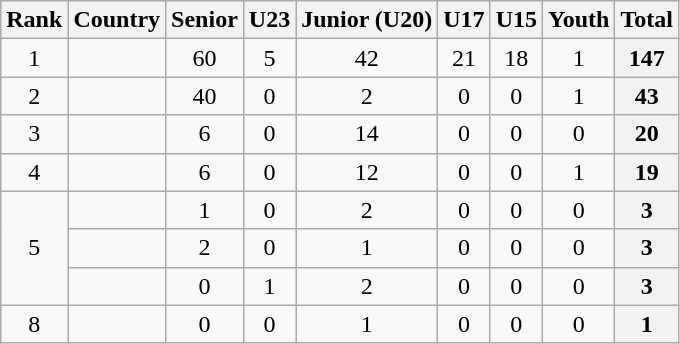<table class="wikitable" style="text-align:center;">
<tr>
<th>Rank</th>
<th>Country</th>
<th>Senior</th>
<th>U23</th>
<th>Junior (U20)</th>
<th>U17</th>
<th>U15</th>
<th>Youth</th>
<th>Total</th>
</tr>
<tr>
<td>1</td>
<td align=left></td>
<td>60</td>
<td>5</td>
<td>42</td>
<td>21</td>
<td>18</td>
<td>1</td>
<th>147</th>
</tr>
<tr>
<td>2</td>
<td align=left></td>
<td>40</td>
<td>0</td>
<td>2</td>
<td>0</td>
<td>0</td>
<td>1</td>
<th>43</th>
</tr>
<tr>
<td>3</td>
<td align=left></td>
<td>6</td>
<td>0</td>
<td>14</td>
<td>0</td>
<td>0</td>
<td>0</td>
<th>20</th>
</tr>
<tr>
<td>4</td>
<td align=left></td>
<td>6</td>
<td>0</td>
<td>12</td>
<td>0</td>
<td>0</td>
<td>1</td>
<th>19</th>
</tr>
<tr>
<td rowspan=3>5</td>
<td align=left></td>
<td>1</td>
<td>0</td>
<td>2</td>
<td>0</td>
<td>0</td>
<td>0</td>
<th>3</th>
</tr>
<tr>
<td align=left></td>
<td>2</td>
<td>0</td>
<td>1</td>
<td>0</td>
<td>0</td>
<td>0</td>
<th>3</th>
</tr>
<tr>
<td align=left></td>
<td>0</td>
<td>1</td>
<td>2</td>
<td>0</td>
<td>0</td>
<td>0</td>
<th>3</th>
</tr>
<tr>
<td>8</td>
<td align=left></td>
<td>0</td>
<td>0</td>
<td>1</td>
<td>0</td>
<td>0</td>
<td>0</td>
<th>1</th>
</tr>
</table>
